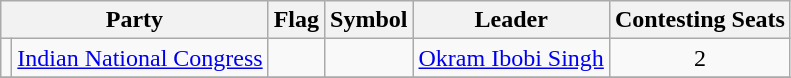<table class="wikitable" style="text-align:center">
<tr>
<th colspan="2">Party</th>
<th>Flag</th>
<th>Symbol</th>
<th>Leader</th>
<th>Contesting Seats</th>
</tr>
<tr>
<td></td>
<td><a href='#'>Indian National Congress</a></td>
<td></td>
<td></td>
<td><a href='#'>Okram Ibobi Singh</a></td>
<td>2</td>
</tr>
<tr>
</tr>
</table>
